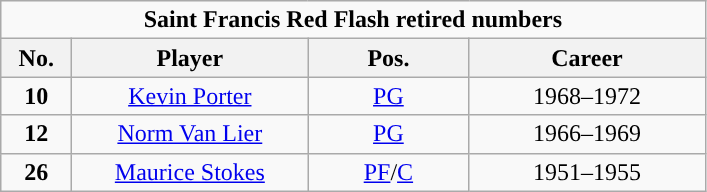<table class="wikitable sortable" style="text-align:center">
<tr>
<td colspan="5"><strong>Saint Francis Red Flash retired numbers</strong></td>
</tr>
<tr>
<th width=40px>No.</th>
<th width=150px>Player</th>
<th width=100px>Pos.</th>
<th width=150px>Career</th>
</tr>
<tr>
<td><strong>10</strong></td>
<td><a href='#'>Kevin Porter</a></td>
<td><a href='#'>PG</a></td>
<td>1968–1972</td>
</tr>
<tr>
<td><strong>12</strong></td>
<td><a href='#'>Norm Van Lier</a></td>
<td><a href='#'>PG</a></td>
<td>1966–1969</td>
</tr>
<tr>
<td><strong>26</strong></td>
<td><a href='#'>Maurice Stokes</a></td>
<td><a href='#'>PF</a>/<a href='#'>C</a></td>
<td>1951–1955</td>
</tr>
</table>
